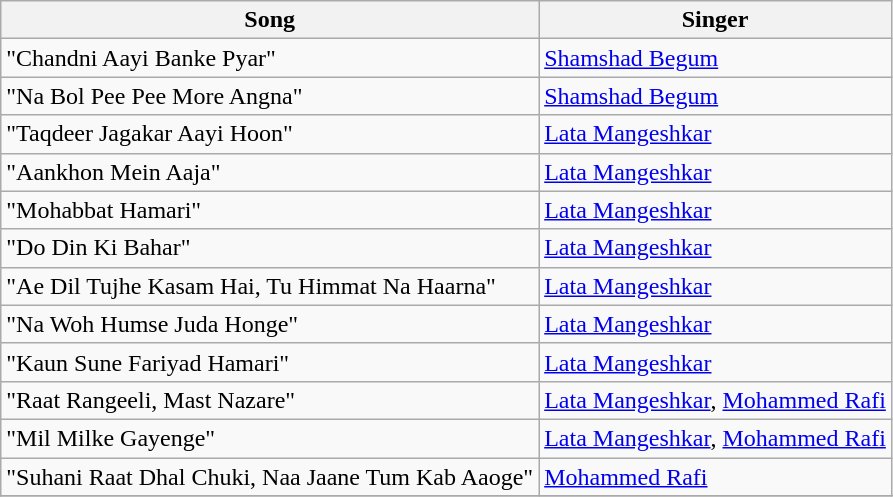<table class="wikitable">
<tr>
<th>Song</th>
<th>Singer</th>
</tr>
<tr>
<td>"Chandni Aayi Banke Pyar"</td>
<td><a href='#'>Shamshad Begum</a></td>
</tr>
<tr>
<td>"Na Bol Pee Pee More Angna"</td>
<td><a href='#'>Shamshad Begum</a></td>
</tr>
<tr>
<td>"Taqdeer Jagakar Aayi Hoon"</td>
<td><a href='#'>Lata Mangeshkar</a></td>
</tr>
<tr>
<td>"Aankhon Mein Aaja"</td>
<td><a href='#'>Lata Mangeshkar</a></td>
</tr>
<tr>
<td>"Mohabbat Hamari"</td>
<td><a href='#'>Lata Mangeshkar</a></td>
</tr>
<tr>
<td>"Do Din Ki Bahar"</td>
<td><a href='#'>Lata Mangeshkar</a></td>
</tr>
<tr>
<td>"Ae Dil Tujhe Kasam Hai, Tu Himmat Na Haarna"</td>
<td><a href='#'>Lata Mangeshkar</a></td>
</tr>
<tr>
<td>"Na Woh Humse Juda Honge"</td>
<td><a href='#'>Lata Mangeshkar</a></td>
</tr>
<tr>
<td>"Kaun Sune Fariyad Hamari"</td>
<td><a href='#'>Lata Mangeshkar</a></td>
</tr>
<tr>
<td>"Raat Rangeeli, Mast Nazare"</td>
<td><a href='#'>Lata Mangeshkar</a>, <a href='#'>Mohammed Rafi</a></td>
</tr>
<tr>
<td>"Mil Milke Gayenge"</td>
<td><a href='#'>Lata Mangeshkar</a>, <a href='#'>Mohammed Rafi</a></td>
</tr>
<tr>
<td>"Suhani Raat Dhal Chuki, Naa Jaane Tum Kab Aaoge"</td>
<td><a href='#'>Mohammed Rafi</a></td>
</tr>
<tr>
</tr>
</table>
